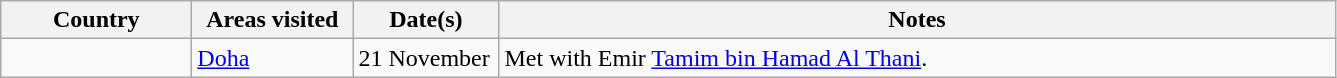<table class="wikitable">
<tr>
<th width="120">Country</th>
<th width="100">Areas visited</th>
<th width="90">Date(s)</th>
<th width="550">Notes</th>
</tr>
<tr>
<td></td>
<td><a href='#'>Doha</a></td>
<td>21 November</td>
<td>Met with Emir <a href='#'>Tamim bin Hamad Al Thani</a>.</td>
</tr>
</table>
